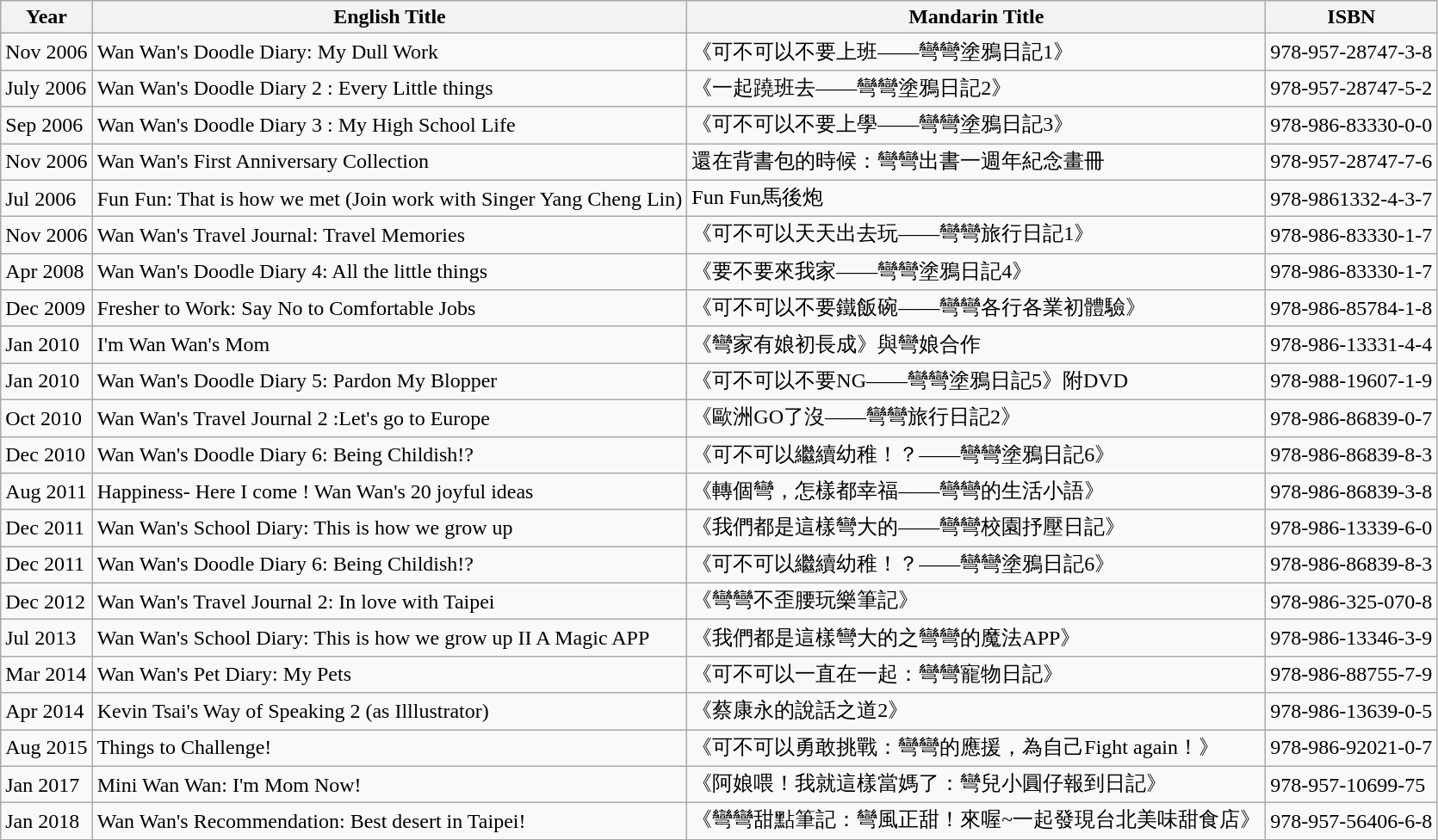<table class="wikitable">
<tr>
<th>Year</th>
<th>English Title</th>
<th>Mandarin Title</th>
<th>ISBN</th>
</tr>
<tr>
<td>Nov 2006</td>
<td>Wan Wan's Doodle Diary: My Dull Work</td>
<td>《可不可以不要上班——彎彎塗鴉日記1》</td>
<td>978-957-28747-3-8</td>
</tr>
<tr>
<td>July 2006</td>
<td>Wan Wan's Doodle Diary 2 : Every Little things</td>
<td>《一起蹺班去——彎彎塗鴉日記2》</td>
<td>978-957-28747-5-2</td>
</tr>
<tr>
<td>Sep 2006</td>
<td>Wan Wan's Doodle Diary 3 : My High School Life</td>
<td>《可不可以不要上學——彎彎塗鴉日記3》</td>
<td>978-986-83330-0-0</td>
</tr>
<tr>
<td>Nov 2006</td>
<td>Wan Wan's First Anniversary Collection</td>
<td>還在背書包的時候：彎彎出書一週年紀念畫冊</td>
<td>978-957-28747-7-6</td>
</tr>
<tr>
<td>Jul 2006</td>
<td>Fun Fun: That is how we met (Join work with Singer Yang Cheng Lin)</td>
<td>Fun Fun馬後炮</td>
<td>978-9861332-4-3-7</td>
</tr>
<tr>
<td>Nov 2006</td>
<td>Wan Wan's Travel Journal: Travel Memories</td>
<td>《可不可以天天出去玩——彎彎旅行日記1》</td>
<td>978-986-83330-1-7</td>
</tr>
<tr>
<td>Apr 2008</td>
<td>Wan Wan's Doodle Diary 4: All the little things</td>
<td>《要不要來我家——彎彎塗鴉日記4》</td>
<td>978-986-83330-1-7</td>
</tr>
<tr>
<td>Dec 2009</td>
<td>Fresher to Work: Say No to Comfortable Jobs</td>
<td>《可不可以不要鐵飯碗——彎彎各行各業初體驗》</td>
<td>978-986-85784-1-8</td>
</tr>
<tr>
<td>Jan 2010</td>
<td>I'm Wan Wan's Mom</td>
<td>《彎家有娘初長成》與彎娘合作</td>
<td>978-986-13331-4-4</td>
</tr>
<tr>
<td>Jan 2010</td>
<td>Wan Wan's Doodle Diary 5: Pardon My Blopper</td>
<td>《可不可以不要NG——彎彎塗鴉日記5》附DVD</td>
<td>978-988-19607-1-9</td>
</tr>
<tr>
<td>Oct 2010</td>
<td>Wan Wan's Travel Journal 2 :Let's go to Europe</td>
<td>《歐洲GO了沒——彎彎旅行日記2》</td>
<td>978-986-86839-0-7</td>
</tr>
<tr>
<td>Dec 2010</td>
<td>Wan Wan's Doodle Diary 6: Being Childish!?</td>
<td>《可不可以繼續幼稚！？——彎彎塗鴉日記6》</td>
<td>978-986-86839-8-3</td>
</tr>
<tr>
<td>Aug 2011</td>
<td>Happiness- Here I come ! Wan Wan's 20 joyful ideas</td>
<td>《轉個彎，怎樣都幸福——彎彎的生活小語》</td>
<td>978-986-86839-3-8</td>
</tr>
<tr>
<td>Dec 2011</td>
<td>Wan Wan's School Diary: This is how we grow up</td>
<td>《我們都是這樣彎大的——彎彎校園抒壓日記》</td>
<td>978-986-13339-6-0</td>
</tr>
<tr>
<td>Dec 2011</td>
<td>Wan Wan's Doodle Diary 6: Being Childish!?</td>
<td>《可不可以繼續幼稚！？——彎彎塗鴉日記6》</td>
<td>978-986-86839-8-3</td>
</tr>
<tr>
<td>Dec 2012</td>
<td>Wan Wan's Travel Journal 2: In love with Taipei</td>
<td>《彎彎不歪腰玩樂筆記》</td>
<td>978-986-325-070-8</td>
</tr>
<tr>
<td>Jul 2013</td>
<td>Wan Wan's School Diary: This is how we grow up II A Magic APP</td>
<td>《我們都是這樣彎大的之彎彎的魔法APP》</td>
<td>978-986-13346-3-9</td>
</tr>
<tr>
<td>Mar 2014</td>
<td>Wan Wan's Pet Diary: My Pets</td>
<td>《可不可以一直在一起：彎彎寵物日記》</td>
<td>978-986-88755-7-9</td>
</tr>
<tr>
<td>Apr 2014</td>
<td>Kevin Tsai's Way of Speaking 2 (as Illlustrator)</td>
<td>《蔡康永的說話之道2》</td>
<td>978-986-13639-0-5</td>
</tr>
<tr>
<td>Aug 2015</td>
<td>Things to Challenge!</td>
<td>《可不可以勇敢挑戰：彎彎的應援，為自己Fight  again！》</td>
<td>978-986-92021-0-7</td>
</tr>
<tr>
<td>Jan 2017</td>
<td>Mini Wan Wan: I'm Mom Now!</td>
<td>《阿娘喂！我就這樣當媽了：彎兒小圓仔報到日記》</td>
<td>978-957-10699-75</td>
</tr>
<tr>
<td>Jan 2018</td>
<td>Wan Wan's Recommendation: Best desert in Taipei!</td>
<td>《彎彎甜點筆記：彎風正甜！來喔~一起發現台北美味甜食店》</td>
<td>978-957-56406-6-8</td>
</tr>
</table>
